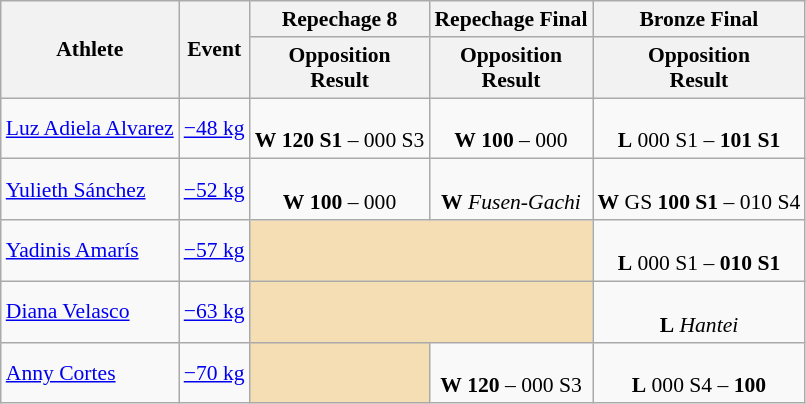<table class="wikitable" style="font-size:90%">
<tr>
<th rowspan="2">Athlete</th>
<th rowspan="2">Event</th>
<th>Repechage 8</th>
<th>Repechage Final</th>
<th>Bronze Final</th>
</tr>
<tr>
<th>Opposition<br>Result</th>
<th>Opposition<br>Result</th>
<th>Opposition<br>Result</th>
</tr>
<tr>
<td><a href='#'>Luz Adiela Alvarez</a></td>
<td><a href='#'>−48 kg</a></td>
<td align=center><br><strong>W</strong> <strong>120 S1</strong> – 000 S3</td>
<td align=center><br><strong>W</strong> <strong>100</strong> – 000</td>
<td align=center><br><strong>L</strong> 000 S1 – <strong>101 S1</strong></td>
</tr>
<tr>
<td><a href='#'>Yulieth Sánchez</a></td>
<td><a href='#'>−52 kg</a></td>
<td align=center><br><strong>W</strong> <strong>100</strong> – 000</td>
<td align=center><br><strong>W</strong> <em>Fusen-Gachi</em></td>
<td align=center><br><strong>W</strong> GS <strong>100 S1</strong> – 010 S4<br></td>
</tr>
<tr>
<td><a href='#'>Yadinis Amarís</a></td>
<td><a href='#'>−57 kg</a></td>
<td align="center" bgcolor=wheat colspan=2></td>
<td align=center><br><strong>L</strong> 000 S1 – <strong>010 S1</strong></td>
</tr>
<tr>
<td><a href='#'>Diana Velasco</a></td>
<td><a href='#'>−63 kg</a></td>
<td align="center" bgcolor=wheat colspan=2></td>
<td align=center><br><strong>L</strong> <em>Hantei</em></td>
</tr>
<tr>
<td><a href='#'>Anny Cortes</a></td>
<td><a href='#'>−70 kg</a></td>
<td align="center" bgcolor=wheat></td>
<td align=center><br><strong>W</strong> <strong>120</strong> – 000 S3</td>
<td align=center><br><strong>L</strong> 000 S4 – <strong>100</strong></td>
</tr>
</table>
